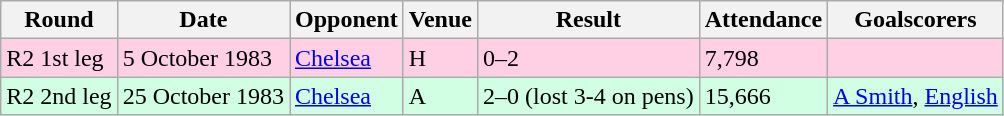<table class="wikitable">
<tr>
<th>Round</th>
<th>Date</th>
<th>Opponent</th>
<th>Venue</th>
<th>Result</th>
<th>Attendance</th>
<th>Goalscorers</th>
</tr>
<tr style="background-color: #ffd0e3;">
<td>R2 1st leg</td>
<td>5 October 1983</td>
<td><a href='#'>Chelsea</a></td>
<td>H</td>
<td>0–2</td>
<td>7,798</td>
<td></td>
</tr>
<tr style="background-color: #d0ffe3;">
<td>R2 2nd leg</td>
<td>25 October 1983</td>
<td><a href='#'>Chelsea</a></td>
<td>A</td>
<td>2–0 (lost 3-4 on pens)</td>
<td>15,666</td>
<td><a href='#'>A Smith</a>, <a href='#'>English</a></td>
</tr>
</table>
